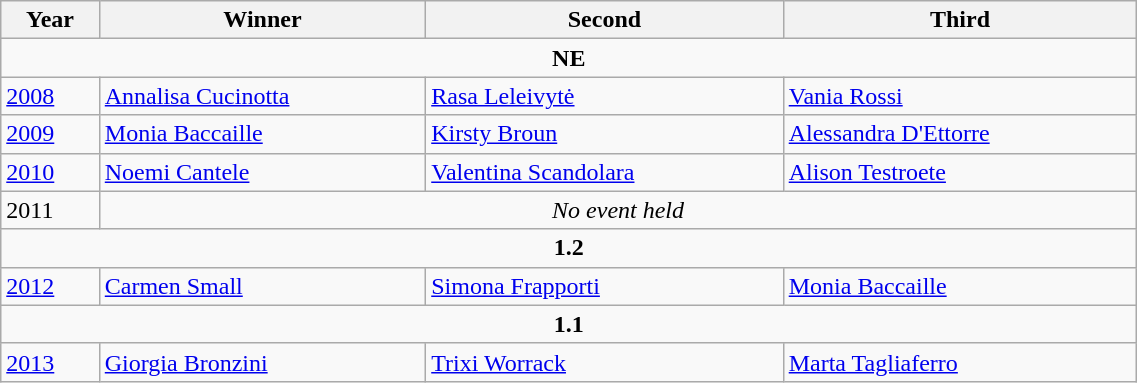<table class="wikitable" style="font-size:100%" width=60%>
<tr>
<th>Year</th>
<th>Winner</th>
<th>Second</th>
<th>Third</th>
</tr>
<tr>
<td align=center colspan=4><strong>NE</strong></td>
</tr>
<tr>
<td><a href='#'>2008</a></td>
<td> <a href='#'>Annalisa Cucinotta</a></td>
<td> <a href='#'>Rasa Leleivytė</a></td>
<td> <a href='#'>Vania Rossi</a></td>
</tr>
<tr>
<td><a href='#'>2009</a></td>
<td> <a href='#'>Monia Baccaille</a></td>
<td> <a href='#'>Kirsty Broun</a></td>
<td> <a href='#'>Alessandra D'Ettorre</a></td>
</tr>
<tr>
<td><a href='#'>2010</a></td>
<td> <a href='#'>Noemi Cantele</a></td>
<td> <a href='#'>Valentina Scandolara</a></td>
<td> <a href='#'>Alison Testroete</a></td>
</tr>
<tr>
<td>2011</td>
<td align=center colspan=3><em>No event held</em></td>
</tr>
<tr>
<td align=center colspan=4><strong>1.2</strong></td>
</tr>
<tr>
<td><a href='#'>2012</a></td>
<td> <a href='#'>Carmen Small</a></td>
<td> <a href='#'>Simona Frapporti</a></td>
<td> <a href='#'>Monia Baccaille</a></td>
</tr>
<tr>
<td align=center colspan=4><strong>1.1</strong></td>
</tr>
<tr>
<td><a href='#'>2013</a></td>
<td> <a href='#'>Giorgia Bronzini</a></td>
<td> <a href='#'>Trixi Worrack</a></td>
<td> <a href='#'>Marta Tagliaferro</a></td>
</tr>
</table>
